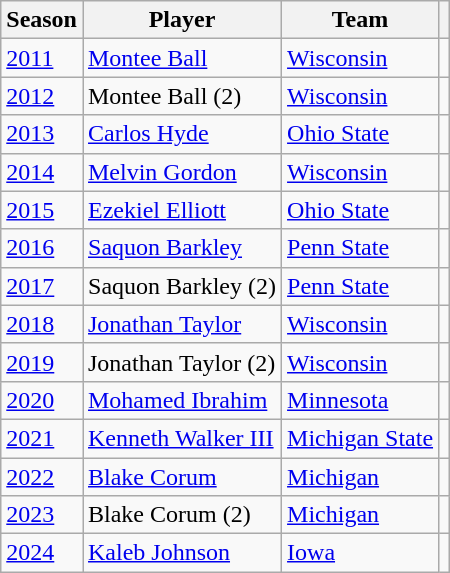<table class="wikitable sortable">
<tr>
<th>Season</th>
<th>Player</th>
<th>Team</th>
<th></th>
</tr>
<tr>
<td><a href='#'>2011</a></td>
<td><a href='#'>Montee Ball</a></td>
<td><a href='#'>Wisconsin</a></td>
<td></td>
</tr>
<tr>
<td><a href='#'>2012</a></td>
<td>Montee Ball (2)</td>
<td><a href='#'>Wisconsin</a></td>
<td></td>
</tr>
<tr>
<td><a href='#'>2013</a></td>
<td><a href='#'>Carlos Hyde</a></td>
<td><a href='#'>Ohio State</a></td>
<td></td>
</tr>
<tr>
<td><a href='#'>2014</a></td>
<td><a href='#'>Melvin Gordon</a></td>
<td><a href='#'>Wisconsin</a></td>
<td></td>
</tr>
<tr>
<td><a href='#'>2015</a></td>
<td><a href='#'>Ezekiel Elliott</a></td>
<td><a href='#'>Ohio State</a></td>
<td></td>
</tr>
<tr>
<td><a href='#'>2016</a></td>
<td><a href='#'>Saquon Barkley</a></td>
<td><a href='#'>Penn State</a></td>
<td></td>
</tr>
<tr>
<td><a href='#'>2017</a></td>
<td>Saquon Barkley (2)</td>
<td><a href='#'>Penn State</a></td>
<td></td>
</tr>
<tr>
<td><a href='#'>2018</a></td>
<td><a href='#'>Jonathan Taylor</a></td>
<td><a href='#'>Wisconsin</a></td>
<td></td>
</tr>
<tr>
<td><a href='#'>2019</a></td>
<td>Jonathan Taylor (2)</td>
<td><a href='#'>Wisconsin</a></td>
<td></td>
</tr>
<tr>
<td><a href='#'>2020</a></td>
<td><a href='#'>Mohamed Ibrahim</a></td>
<td><a href='#'>Minnesota</a></td>
<td></td>
</tr>
<tr>
<td><a href='#'>2021</a></td>
<td><a href='#'>Kenneth Walker III</a></td>
<td><a href='#'>Michigan State</a></td>
<td></td>
</tr>
<tr>
<td><a href='#'>2022</a></td>
<td><a href='#'>Blake Corum</a></td>
<td><a href='#'>Michigan</a></td>
<td></td>
</tr>
<tr>
<td><a href='#'>2023</a></td>
<td>Blake Corum (2)</td>
<td><a href='#'>Michigan</a></td>
<td></td>
</tr>
<tr>
<td><a href='#'>2024</a></td>
<td><a href='#'>Kaleb Johnson</a></td>
<td><a href='#'>Iowa</a></td>
<td></td>
</tr>
</table>
